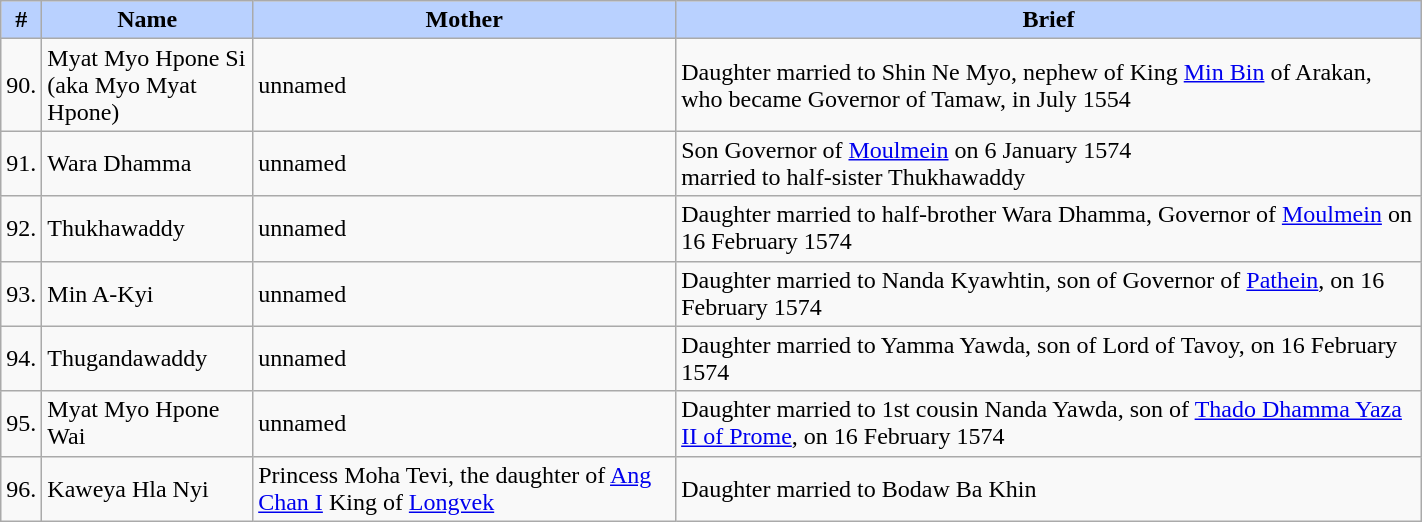<table width=75% class="wikitable">
<tr>
<th style="background-color:#B9D1FF">#</th>
<th style="background-color:#B9D1FF">Name</th>
<th style="background-color:#B9D1FF">Mother</th>
<th style="background-color:#B9D1FF">Brief</th>
</tr>
<tr>
<td>90.</td>
<td>Myat Myo Hpone Si <br> (aka Myo Myat Hpone)</td>
<td>unnamed</td>
<td>Daughter married to Shin Ne Myo, nephew of King <a href='#'>Min Bin</a> of Arakan, who became Governor of Tamaw, in July 1554</td>
</tr>
<tr>
<td>91.</td>
<td>Wara Dhamma</td>
<td>unnamed</td>
<td>Son Governor of <a href='#'>Moulmein</a> on 6 January 1574 <br> married to half-sister Thukhawaddy</td>
</tr>
<tr>
<td>92.</td>
<td>Thukhawaddy</td>
<td>unnamed</td>
<td>Daughter married to half-brother Wara Dhamma, Governor of <a href='#'>Moulmein</a> on 16 February 1574</td>
</tr>
<tr>
<td>93.</td>
<td>Min A-Kyi</td>
<td>unnamed</td>
<td>Daughter married to Nanda Kyawhtin, son of Governor of <a href='#'>Pathein</a>, on 16 February 1574</td>
</tr>
<tr>
<td>94.</td>
<td>Thugandawaddy</td>
<td>unnamed</td>
<td>Daughter married to Yamma Yawda, son of Lord of Tavoy, on 16 February 1574</td>
</tr>
<tr>
<td>95.</td>
<td>Myat Myo Hpone Wai</td>
<td>unnamed</td>
<td>Daughter married to 1st cousin Nanda Yawda, son of <a href='#'>Thado Dhamma Yaza II of Prome</a>, on 16 February 1574</td>
</tr>
<tr>
<td>96.</td>
<td>Kaweya Hla Nyi</td>
<td>Princess Moha Tevi, the daughter of <a href='#'>Ang Chan I</a> King of <a href='#'>Longvek</a></td>
<td>Daughter married to Bodaw Ba Khin</td>
</tr>
</table>
